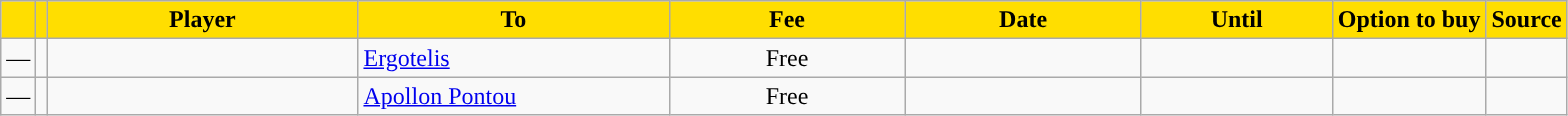<table class="wikitable sortable">
<tr>
<th style="background:#FFDE00"></th>
<th style="background:#FFDE00"></th>
<th width=200 style="background:#FFDE00">Player</th>
<th width=200 style="background:#FFDE00">To</th>
<th width=150 style="background:#FFDE00">Fee</th>
<th width=150 style="background:#FFDE00">Date</th>
<th width=120 style="background:#FFDE00">Until</th>
<th style="background:#FFDE00">Option to buy</th>
<th style="background:#FFDE00">Source</th>
</tr>
<tr>
<td align=center>—</td>
<td align=center></td>
<td></td>
<td> <a href='#'>Ergotelis</a></td>
<td align=center>Free</td>
<td align=center></td>
<td align=center></td>
<td align=center></td>
<td align=center></td>
</tr>
<tr>
<td align=center>—</td>
<td align=center></td>
<td></td>
<td> <a href='#'>Apollon Pontou</a></td>
<td align=center>Free</td>
<td align=center></td>
<td align=center></td>
<td align=center></td>
<td align=center></td>
</tr>
</table>
